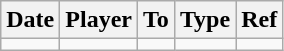<table class="wikitable">
<tr>
<th><strong>Date</strong></th>
<th><strong>Player</strong></th>
<th><strong>To</strong></th>
<th><strong>Type</strong></th>
<th><strong>Ref</strong></th>
</tr>
<tr>
<td></td>
<td></td>
<td></td>
<td></td>
<td></td>
</tr>
</table>
